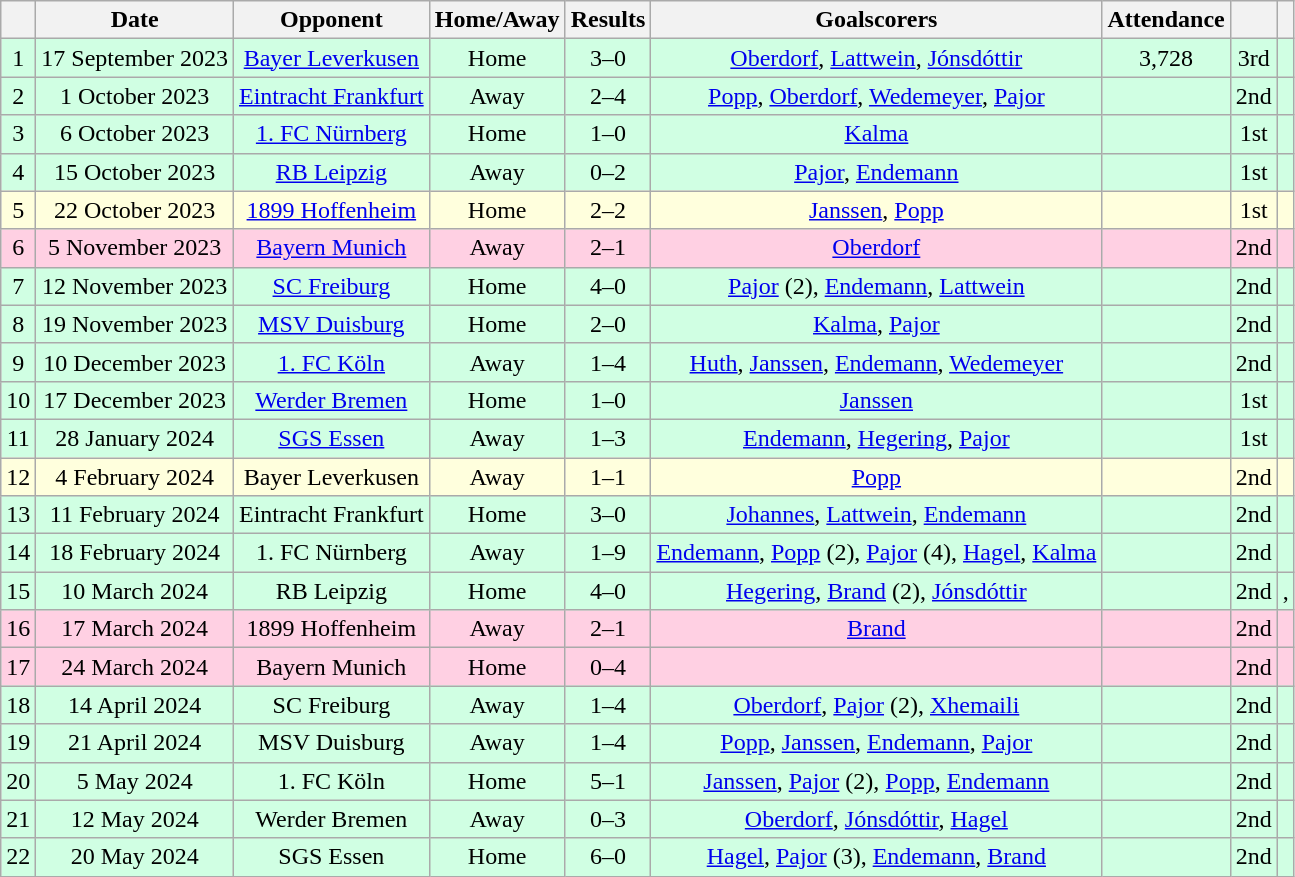<table class="wikitable" Style="text-align: center">
<tr>
<th></th>
<th>Date</th>
<th>Opponent</th>
<th>Home/Away</th>
<th>Results<br></th>
<th>Goalscorers</th>
<th>Attendance</th>
<th></th>
<th></th>
</tr>
<tr style="background:#d0ffe3">
<td>1</td>
<td>17 September 2023</td>
<td><a href='#'>Bayer Leverkusen</a></td>
<td>Home</td>
<td>3–0</td>
<td><a href='#'>Oberdorf</a>, <a href='#'>Lattwein</a>, <a href='#'>Jónsdóttir</a></td>
<td>3,728</td>
<td>3rd</td>
<td></td>
</tr>
<tr style="background:#d0ffe3">
<td>2</td>
<td>1 October 2023</td>
<td><a href='#'>Eintracht Frankfurt</a></td>
<td>Away</td>
<td>2–4</td>
<td><a href='#'>Popp</a>, <a href='#'>Oberdorf</a>, <a href='#'>Wedemeyer</a>, <a href='#'>Pajor</a></td>
<td></td>
<td>2nd</td>
<td></td>
</tr>
<tr style="background:#d0ffe3">
<td>3</td>
<td>6 October 2023</td>
<td><a href='#'>1. FC Nürnberg</a></td>
<td>Home</td>
<td>1–0</td>
<td><a href='#'>Kalma</a></td>
<td></td>
<td>1st</td>
<td></td>
</tr>
<tr Use style="background:#d0ffe3">
<td>4</td>
<td>15 October 2023</td>
<td><a href='#'>RB Leipzig</a></td>
<td>Away</td>
<td>0–2</td>
<td><a href='#'>Pajor</a>, <a href='#'>Endemann</a></td>
<td></td>
<td>1st</td>
<td></td>
</tr>
<tr style="background:#ffffdd">
<td>5</td>
<td>22 October 2023</td>
<td><a href='#'>1899 Hoffenheim</a></td>
<td>Home</td>
<td>2–2</td>
<td><a href='#'>Janssen</a>, <a href='#'>Popp</a></td>
<td></td>
<td>1st</td>
<td></td>
</tr>
<tr style="background:#ffd0e3">
<td>6</td>
<td>5 November 2023</td>
<td><a href='#'>Bayern Munich</a></td>
<td>Away</td>
<td>2–1</td>
<td><a href='#'>Oberdorf</a></td>
<td></td>
<td>2nd</td>
<td></td>
</tr>
<tr style="background:#d0ffe3">
<td>7</td>
<td>12 November 2023</td>
<td><a href='#'>SC Freiburg</a></td>
<td>Home</td>
<td>4–0</td>
<td><a href='#'>Pajor</a> (2), <a href='#'>Endemann</a>, <a href='#'>Lattwein</a></td>
<td></td>
<td>2nd</td>
<td></td>
</tr>
<tr Use style="background:#d0ffe3">
<td>8</td>
<td>19 November 2023</td>
<td><a href='#'>MSV Duisburg</a></td>
<td>Home</td>
<td>2–0</td>
<td><a href='#'>Kalma</a>, <a href='#'>Pajor</a></td>
<td></td>
<td>2nd</td>
<td></td>
</tr>
<tr style="background:#d0ffe3">
<td>9</td>
<td>10 December 2023</td>
<td><a href='#'>1. FC Köln</a></td>
<td>Away</td>
<td>1–4</td>
<td><a href='#'>Huth</a>, <a href='#'>Janssen</a>, <a href='#'>Endemann</a>, <a href='#'>Wedemeyer</a></td>
<td></td>
<td>2nd</td>
<td></td>
</tr>
<tr style="background:#d0ffe3">
<td>10</td>
<td>17 December 2023</td>
<td><a href='#'>Werder Bremen</a></td>
<td>Home</td>
<td>1–0</td>
<td><a href='#'>Janssen</a></td>
<td></td>
<td>1st</td>
<td></td>
</tr>
<tr style="background:#d0ffe3">
<td>11</td>
<td>28 January 2024</td>
<td><a href='#'>SGS Essen</a></td>
<td>Away</td>
<td>1–3</td>
<td><a href='#'>Endemann</a>, <a href='#'> Hegering</a>, <a href='#'>Pajor</a></td>
<td></td>
<td>1st</td>
<td></td>
</tr>
<tr style="background:#ffffdd">
<td>12</td>
<td>4 February 2024</td>
<td>Bayer Leverkusen</td>
<td>Away</td>
<td>1–1</td>
<td><a href='#'>Popp</a></td>
<td></td>
<td>2nd</td>
<td></td>
</tr>
<tr style="background:#d0ffe3">
<td>13</td>
<td>11 February 2024</td>
<td>Eintracht Frankfurt</td>
<td>Home</td>
<td>3–0</td>
<td><a href='#'>Johannes</a>, <a href='#'>Lattwein</a>, <a href='#'>Endemann</a></td>
<td></td>
<td>2nd</td>
<td></td>
</tr>
<tr style="background:#d0ffe3">
<td>14</td>
<td>18 February 2024</td>
<td>1. FC Nürnberg</td>
<td>Away</td>
<td>1–9</td>
<td><a href='#'>Endemann</a>, <a href='#'>Popp</a> (2), <a href='#'>Pajor</a> (4), <a href='#'>Hagel</a>, <a href='#'>Kalma</a></td>
<td></td>
<td>2nd</td>
<td></td>
</tr>
<tr style="background:#d0ffe3">
<td>15</td>
<td>10 March 2024</td>
<td>RB Leipzig</td>
<td>Home</td>
<td>4–0</td>
<td><a href='#'> Hegering</a>, <a href='#'>Brand</a> (2), <a href='#'>Jónsdóttir</a></td>
<td></td>
<td>2nd</td>
<td>, </td>
</tr>
<tr style="background:#ffd0e3">
<td>16</td>
<td>17 March 2024</td>
<td>1899 Hoffenheim</td>
<td>Away</td>
<td>2–1</td>
<td><a href='#'>Brand</a></td>
<td></td>
<td>2nd</td>
<td></td>
</tr>
<tr style="background:#ffd0e3">
<td>17</td>
<td>24 March 2024</td>
<td>Bayern Munich</td>
<td>Home</td>
<td>0–4</td>
<td></td>
<td></td>
<td>2nd</td>
<td></td>
</tr>
<tr style="background:#d0ffe3">
<td>18</td>
<td>14 April 2024</td>
<td>SC Freiburg</td>
<td>Away</td>
<td>1–4</td>
<td><a href='#'>Oberdorf</a>, <a href='#'>Pajor</a> (2), <a href='#'>Xhemaili</a></td>
<td></td>
<td>2nd</td>
<td></td>
</tr>
<tr style="background:#d0ffe3">
<td>19</td>
<td>21 April 2024</td>
<td>MSV Duisburg</td>
<td>Away</td>
<td>1–4</td>
<td><a href='#'>Popp</a>, <a href='#'>Janssen</a>, <a href='#'>Endemann</a>, <a href='#'>Pajor</a></td>
<td></td>
<td>2nd</td>
<td></td>
</tr>
<tr style="background:#d0ffe3">
<td>20</td>
<td>5 May 2024</td>
<td>1. FC Köln</td>
<td>Home</td>
<td>5–1</td>
<td><a href='#'>Janssen</a>, <a href='#'>Pajor</a> (2), <a href='#'>Popp</a>, <a href='#'>Endemann</a></td>
<td></td>
<td>2nd</td>
<td></td>
</tr>
<tr style="background:#d0ffe3">
<td>21</td>
<td>12 May 2024</td>
<td>Werder Bremen</td>
<td>Away</td>
<td>0–3</td>
<td><a href='#'>Oberdorf</a>, <a href='#'>Jónsdóttir</a>, <a href='#'>Hagel</a></td>
<td></td>
<td>2nd</td>
<td></td>
</tr>
<tr style="background:#d0ffe3">
<td>22</td>
<td>20 May 2024</td>
<td>SGS Essen</td>
<td>Home</td>
<td>6–0</td>
<td><a href='#'>Hagel</a>, <a href='#'>Pajor</a> (3), <a href='#'>Endemann</a>, <a href='#'>Brand</a></td>
<td></td>
<td>2nd</td>
<td></td>
</tr>
</table>
